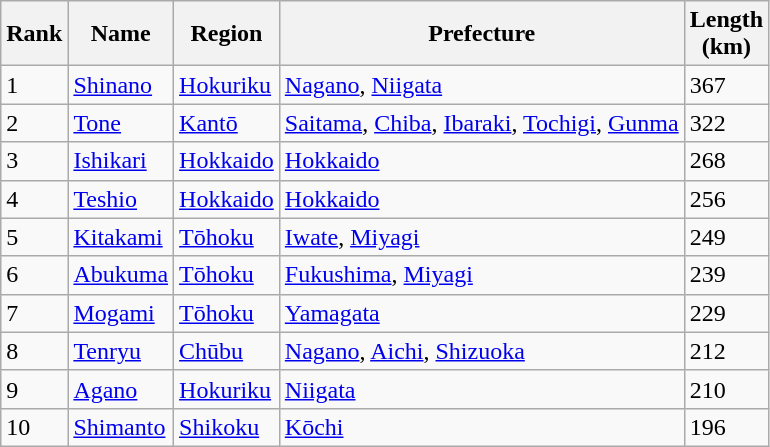<table class="wikitable sortable">
<tr>
<th class="unsortable">Rank</th>
<th>Name</th>
<th>Region</th>
<th>Prefecture</th>
<th>Length<br>(km)</th>
</tr>
<tr>
<td>1</td>
<td><a href='#'>Shinano</a></td>
<td><a href='#'>Hokuriku</a></td>
<td><a href='#'>Nagano</a>, <a href='#'>Niigata</a></td>
<td>367</td>
</tr>
<tr>
<td>2</td>
<td><a href='#'>Tone</a></td>
<td><a href='#'>Kantō</a></td>
<td><a href='#'>Saitama</a>, <a href='#'>Chiba</a>, <a href='#'>Ibaraki</a>, <a href='#'>Tochigi</a>, <a href='#'>Gunma</a></td>
<td>322</td>
</tr>
<tr>
<td>3</td>
<td><a href='#'>Ishikari</a></td>
<td><a href='#'>Hokkaido</a></td>
<td><a href='#'>Hokkaido</a></td>
<td>268</td>
</tr>
<tr>
<td>4</td>
<td><a href='#'>Teshio</a></td>
<td><a href='#'>Hokkaido</a></td>
<td><a href='#'>Hokkaido</a></td>
<td>256</td>
</tr>
<tr>
<td>5</td>
<td><a href='#'>Kitakami</a></td>
<td><a href='#'>Tōhoku</a></td>
<td><a href='#'>Iwate</a>, <a href='#'>Miyagi</a></td>
<td>249</td>
</tr>
<tr>
<td>6</td>
<td><a href='#'>Abukuma</a></td>
<td><a href='#'>Tōhoku</a></td>
<td><a href='#'>Fukushima</a>, <a href='#'>Miyagi</a></td>
<td>239</td>
</tr>
<tr>
<td>7</td>
<td><a href='#'>Mogami</a></td>
<td><a href='#'>Tōhoku</a></td>
<td><a href='#'>Yamagata</a></td>
<td>229</td>
</tr>
<tr>
<td>8</td>
<td><a href='#'>Tenryu</a></td>
<td><a href='#'>Chūbu</a></td>
<td><a href='#'>Nagano</a>, <a href='#'>Aichi</a>, <a href='#'>Shizuoka</a></td>
<td>212</td>
</tr>
<tr>
<td>9</td>
<td><a href='#'>Agano</a></td>
<td><a href='#'>Hokuriku</a></td>
<td><a href='#'>Niigata</a></td>
<td>210</td>
</tr>
<tr>
<td>10</td>
<td><a href='#'>Shimanto</a></td>
<td><a href='#'>Shikoku</a></td>
<td><a href='#'>Kōchi</a></td>
<td>196</td>
</tr>
</table>
